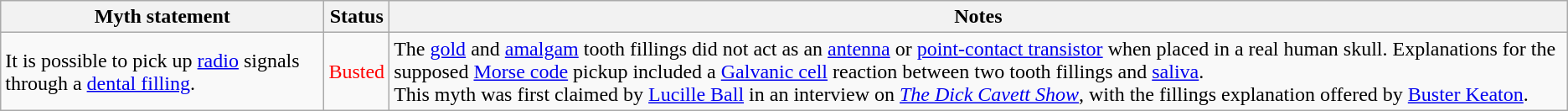<table class="wikitable plainrowheaders">
<tr>
<th>Myth statement</th>
<th>Status</th>
<th>Notes</th>
</tr>
<tr>
<td>It is possible to pick up <a href='#'>radio</a> signals through a <a href='#'>dental filling</a>.</td>
<td style="color:red">Busted</td>
<td>The <a href='#'>gold</a> and <a href='#'>amalgam</a> tooth fillings did not act as an <a href='#'>antenna</a> or <a href='#'>point-contact transistor</a> when placed in a real human skull. Explanations for the supposed <a href='#'>Morse code</a> pickup included a <a href='#'>Galvanic cell</a> reaction between two tooth fillings and <a href='#'>saliva</a>.<br>This myth was first claimed by <a href='#'>Lucille Ball</a> in an interview on <em><a href='#'>The Dick Cavett Show</a></em>, with the fillings explanation offered by <a href='#'>Buster Keaton</a>.</td>
</tr>
</table>
